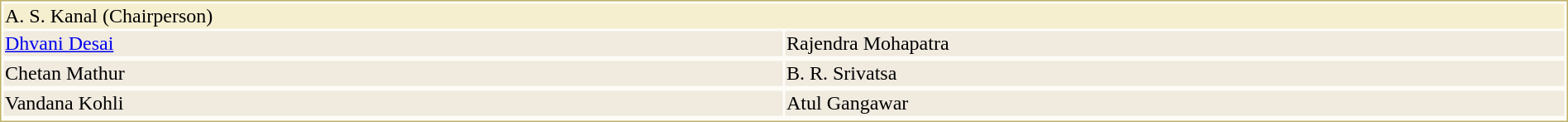<table style="width:100%;border: 1px solid #BEB168;background-color:#FDFCF6;">
<tr>
<td colspan="2" style="background-color:#F5EFD0;"> A. S. Kanal (Chairperson)</td>
</tr>
<tr style="background-color:#F0EADF;">
<td style="width:50%"> <a href='#'>Dhvani Desai</a></td>
<td style="width:50%"> Rajendra Mohapatra</td>
</tr>
<tr style="vertical-align:top;">
</tr>
<tr style="background-color:#F0EADF;">
<td style="width:50%"> Chetan Mathur</td>
<td style="width:50%"> B. R. Srivatsa</td>
</tr>
<tr style="vertical-align:top;">
</tr>
<tr style="background-color:#F0EADF;">
<td style="width:50%"> Vandana Kohli</td>
<td style="width:50%"> Atul Gangawar</td>
</tr>
<tr style="vertical-align:top;">
</tr>
</table>
